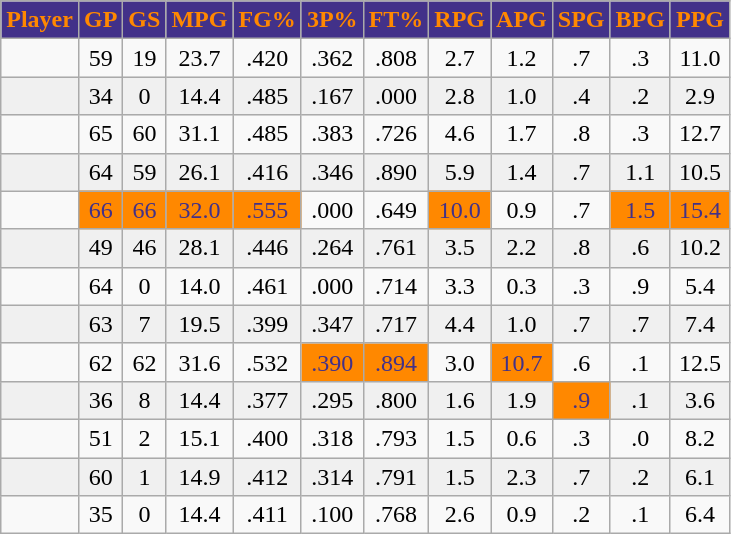<table class="wikitable sortable" style="text-align:right;">
<tr>
<th style="background:#423189; color:#FF8800">Player</th>
<th style="background:#423189; color:#FF8800">GP</th>
<th style="background:#423189; color:#FF8800">GS</th>
<th style="background:#423189; color:#FF8800">MPG</th>
<th style="background:#423189; color:#FF8800">FG%</th>
<th style="background:#423189; color:#FF8800">3P%</th>
<th style="background:#423189; color:#FF8800">FT%</th>
<th style="background:#423189; color:#FF8800">RPG</th>
<th style="background:#423189; color:#FF8800">APG</th>
<th style="background:#423189; color:#FF8800">SPG</th>
<th style="background:#423189; color:#FF8800">BPG</th>
<th style="background:#423189; color:#FF8800">PPG</th>
</tr>
<tr align="center" bgcolor="">
<td></td>
<td>59</td>
<td>19</td>
<td>23.7</td>
<td>.420</td>
<td>.362</td>
<td>.808</td>
<td>2.7</td>
<td>1.2</td>
<td>.7</td>
<td>.3</td>
<td>11.0</td>
</tr>
<tr align="center" bgcolor="#f0f0f0">
<td></td>
<td>34</td>
<td>0</td>
<td>14.4</td>
<td>.485</td>
<td>.167</td>
<td>.000</td>
<td>2.8</td>
<td>1.0</td>
<td>.4</td>
<td>.2</td>
<td>2.9</td>
</tr>
<tr align="center" bgcolor="">
<td></td>
<td>65</td>
<td>60</td>
<td>31.1</td>
<td>.485</td>
<td>.383</td>
<td>.726</td>
<td>4.6</td>
<td>1.7</td>
<td>.8</td>
<td>.3</td>
<td>12.7</td>
</tr>
<tr align="center" bgcolor="#f0f0f0">
<td></td>
<td>64</td>
<td>59</td>
<td>26.1</td>
<td>.416</td>
<td>.346</td>
<td>.890</td>
<td>5.9</td>
<td>1.4</td>
<td>.7</td>
<td>1.1</td>
<td>10.5</td>
</tr>
<tr align="center" bgcolor="">
<td></td>
<td style="background:#FF8800;color:#423189;">66</td>
<td style="background:#FF8800;color:#423189;">66</td>
<td style="background:#FF8800;color:#423189;">32.0</td>
<td style="background:#FF8800;color:#423189;">.555</td>
<td>.000</td>
<td>.649</td>
<td style="background:#FF8800;color:#423189;">10.0</td>
<td>0.9</td>
<td>.7</td>
<td style="background:#FF8800;color:#423189;">1.5</td>
<td style="background:#FF8800;color:#423189;">15.4</td>
</tr>
<tr align="center" bgcolor="#f0f0f0">
<td></td>
<td>49</td>
<td>46</td>
<td>28.1</td>
<td>.446</td>
<td>.264</td>
<td>.761</td>
<td>3.5</td>
<td>2.2</td>
<td>.8</td>
<td>.6</td>
<td>10.2</td>
</tr>
<tr align="center" bgcolor="">
<td></td>
<td>64</td>
<td>0</td>
<td>14.0</td>
<td>.461</td>
<td>.000</td>
<td>.714</td>
<td>3.3</td>
<td>0.3</td>
<td>.3</td>
<td>.9</td>
<td>5.4</td>
</tr>
<tr align="center" bgcolor="#f0f0f0">
<td></td>
<td>63</td>
<td>7</td>
<td>19.5</td>
<td>.399</td>
<td>.347</td>
<td>.717</td>
<td>4.4</td>
<td>1.0</td>
<td>.7</td>
<td>.7</td>
<td>7.4</td>
</tr>
<tr align="center" bgcolor="">
<td></td>
<td>62</td>
<td>62</td>
<td>31.6</td>
<td>.532</td>
<td style="background:#FF8800;color:#423189;">.390</td>
<td style="background:#FF8800;color:#423189;">.894</td>
<td>3.0</td>
<td style="background:#FF8800;color:#423189;">10.7</td>
<td>.6</td>
<td>.1</td>
<td>12.5</td>
</tr>
<tr align="center" bgcolor="#f0f0f0">
<td></td>
<td>36</td>
<td>8</td>
<td>14.4</td>
<td>.377</td>
<td>.295</td>
<td>.800</td>
<td>1.6</td>
<td>1.9</td>
<td style="background:#FF8800;color:#423189;">.9</td>
<td>.1</td>
<td>3.6</td>
</tr>
<tr align="center" bgcolor="">
<td></td>
<td>51</td>
<td>2</td>
<td>15.1</td>
<td>.400</td>
<td>.318</td>
<td>.793</td>
<td>1.5</td>
<td>0.6</td>
<td>.3</td>
<td>.0</td>
<td>8.2</td>
</tr>
<tr align="center" bgcolor="#f0f0f0">
<td></td>
<td>60</td>
<td>1</td>
<td>14.9</td>
<td>.412</td>
<td>.314</td>
<td>.791</td>
<td>1.5</td>
<td>2.3</td>
<td>.7</td>
<td>.2</td>
<td>6.1</td>
</tr>
<tr align="center" bgcolor="">
<td></td>
<td>35</td>
<td>0</td>
<td>14.4</td>
<td>.411</td>
<td>.100</td>
<td>.768</td>
<td>2.6</td>
<td>0.9</td>
<td>.2</td>
<td>.1</td>
<td>6.4</td>
</tr>
</table>
